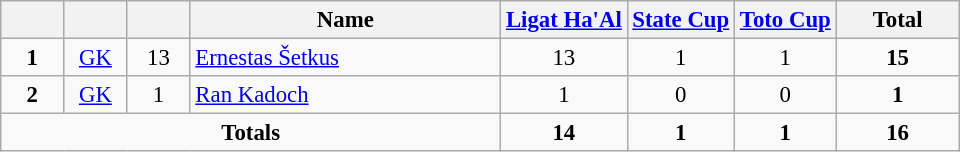<table class="wikitable sortable" style="font-size: 95%; text-align: center">
<tr>
<th width=35></th>
<th width=35></th>
<th width=35></th>
<th width=200><strong>Name</strong></th>
<th><a href='#'>Ligat Ha'Al</a></th>
<th><a href='#'>State Cup</a></th>
<th><a href='#'>Toto Cup</a></th>
<th width= 75><strong>Total</strong></th>
</tr>
<tr>
<td><strong>1</strong></td>
<td><a href='#'>GK</a></td>
<td>13</td>
<td align=left> <a href='#'>Ernestas Šetkus</a></td>
<td>13</td>
<td>1</td>
<td>1</td>
<td><strong>15</strong></td>
</tr>
<tr>
<td><strong>2</strong></td>
<td><a href='#'>GK</a></td>
<td>1</td>
<td align=left> <a href='#'>Ran Kadoch</a></td>
<td>1</td>
<td>0</td>
<td>0</td>
<td><strong>1</strong></td>
</tr>
<tr>
<td colspan=4><strong>Totals</strong></td>
<td><strong>14</strong></td>
<td><strong>1</strong></td>
<td><strong>1</strong></td>
<td><strong>16</strong></td>
</tr>
</table>
